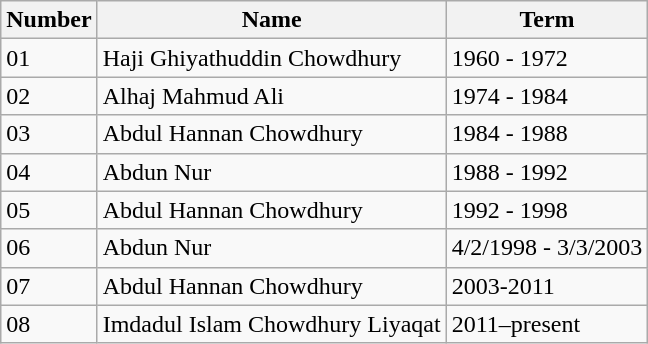<table class="wikitable">
<tr>
<th>Number</th>
<th>Name</th>
<th>Term</th>
</tr>
<tr>
<td>01</td>
<td>Haji Ghiyathuddin Chowdhury</td>
<td>1960 - 1972</td>
</tr>
<tr>
<td>02</td>
<td>Alhaj Mahmud Ali</td>
<td>1974 - 1984</td>
</tr>
<tr>
<td>03</td>
<td>Abdul Hannan Chowdhury</td>
<td>1984 - 1988</td>
</tr>
<tr>
<td>04</td>
<td>Abdun Nur</td>
<td>1988 - 1992</td>
</tr>
<tr>
<td>05</td>
<td>Abdul Hannan Chowdhury</td>
<td>1992 - 1998</td>
</tr>
<tr>
<td>06</td>
<td>Abdun Nur</td>
<td>4/2/1998 - 3/3/2003</td>
</tr>
<tr>
<td>07</td>
<td>Abdul Hannan Chowdhury</td>
<td>2003-2011</td>
</tr>
<tr>
<td>08</td>
<td>Imdadul Islam Chowdhury Liyaqat</td>
<td>2011–present</td>
</tr>
</table>
